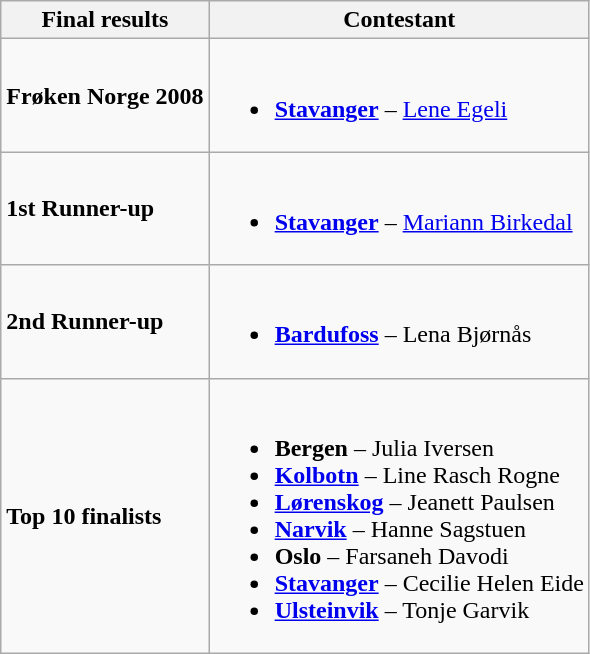<table class="wikitable">
<tr>
<th>Final results</th>
<th>Contestant</th>
</tr>
<tr>
<td><strong>Frøken Norge 2008</strong></td>
<td><br><ul><li><strong><a href='#'>Stavanger</a></strong> – <a href='#'>Lene Egeli</a></li></ul></td>
</tr>
<tr>
<td><strong>1st Runner-up</strong></td>
<td><br><ul><li><strong><a href='#'>Stavanger</a></strong> – <a href='#'>Mariann Birkedal</a></li></ul></td>
</tr>
<tr>
<td><strong>2nd Runner-up</strong></td>
<td><br><ul><li><strong><a href='#'>Bardufoss</a></strong> – Lena Bjørnås</li></ul></td>
</tr>
<tr>
<td><strong>Top 10 finalists</strong></td>
<td><br><ul><li><strong>Bergen</strong> – Julia Iversen</li><li><strong><a href='#'>Kolbotn</a></strong> – Line Rasch Rogne</li><li><strong><a href='#'>Lørenskog</a></strong> – Jeanett Paulsen</li><li><strong><a href='#'>Narvik</a></strong> – Hanne Sagstuen</li><li><strong>Oslo</strong> – Farsaneh Davodi</li><li><strong><a href='#'>Stavanger</a></strong> – Cecilie Helen Eide</li><li><strong><a href='#'>Ulsteinvik</a></strong> – Tonje Garvik</li></ul></td>
</tr>
</table>
